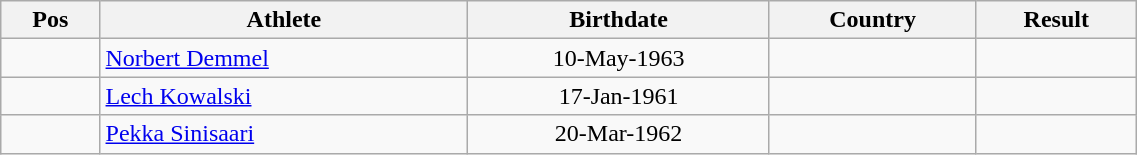<table class="wikitable"  style="text-align:center; width:60%;">
<tr>
<th>Pos</th>
<th>Athlete</th>
<th>Birthdate</th>
<th>Country</th>
<th>Result</th>
</tr>
<tr>
<td align=center></td>
<td align=left><a href='#'>Norbert Demmel</a></td>
<td>10-May-1963</td>
<td align=left></td>
<td></td>
</tr>
<tr>
<td align=center></td>
<td align=left><a href='#'>Lech Kowalski</a></td>
<td>17-Jan-1961</td>
<td align=left></td>
<td></td>
</tr>
<tr>
<td align=center></td>
<td align=left><a href='#'>Pekka Sinisaari</a></td>
<td>20-Mar-1962</td>
<td align=left></td>
<td></td>
</tr>
</table>
